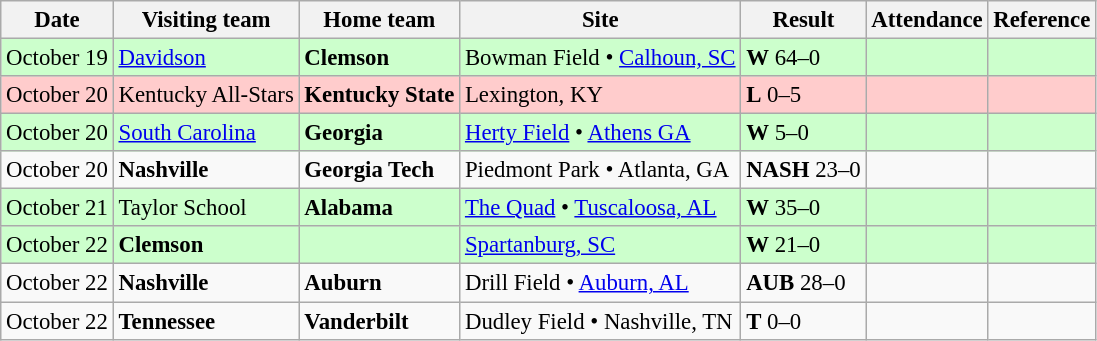<table class="wikitable" style="font-size:95%;">
<tr>
<th>Date</th>
<th>Visiting team</th>
<th>Home team</th>
<th>Site</th>
<th>Result</th>
<th>Attendance</th>
<th class="unsortable">Reference</th>
</tr>
<tr bgcolor=ccffcc>
<td>October 19</td>
<td><a href='#'>Davidson</a></td>
<td><strong>Clemson</strong></td>
<td>Bowman Field • <a href='#'>Calhoun, SC</a></td>
<td><strong>W</strong> 64–0</td>
<td></td>
<td></td>
</tr>
<tr bgcolor=ffcccc>
<td>October 20</td>
<td>Kentucky All-Stars</td>
<td><strong>Kentucky State</strong></td>
<td>Lexington, KY</td>
<td><strong>L</strong> 0–5</td>
<td></td>
<td></td>
</tr>
<tr bgcolor=ccffcc>
<td>October 20</td>
<td><a href='#'>South Carolina</a></td>
<td><strong>Georgia</strong></td>
<td><a href='#'>Herty Field</a> • <a href='#'>Athens GA</a></td>
<td><strong>W</strong> 5–0</td>
<td></td>
<td></td>
</tr>
<tr bgcolor=>
<td>October 20</td>
<td><strong>Nashville</strong></td>
<td><strong>Georgia Tech</strong></td>
<td>Piedmont Park • Atlanta, GA</td>
<td><strong>NASH</strong> 23–0</td>
<td></td>
<td></td>
</tr>
<tr bgcolor=ccffcc>
<td>October 21</td>
<td>Taylor School</td>
<td><strong>Alabama</strong></td>
<td><a href='#'>The Quad</a> • <a href='#'>Tuscaloosa, AL</a></td>
<td><strong>W</strong> 35–0</td>
<td></td>
<td></td>
</tr>
<tr bgcolor=ccffcc>
<td>October 22</td>
<td><strong>Clemson</strong></td>
<td></td>
<td><a href='#'>Spartanburg, SC</a></td>
<td><strong>W</strong> 21–0</td>
<td></td>
<td></td>
</tr>
<tr bgcolor=>
<td>October 22</td>
<td><strong>Nashville</strong></td>
<td><strong>Auburn</strong></td>
<td>Drill Field • <a href='#'>Auburn, AL</a></td>
<td><strong>AUB</strong> 28–0</td>
<td></td>
<td></td>
</tr>
<tr bgcolor=>
<td>October 22</td>
<td><strong>Tennessee</strong></td>
<td><strong>Vanderbilt</strong></td>
<td>Dudley Field • Nashville, TN</td>
<td><strong>T</strong> 0–0</td>
<td></td>
<td></td>
</tr>
</table>
